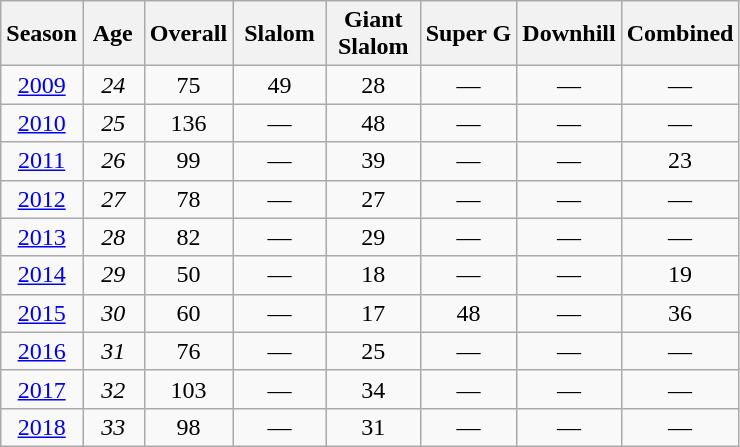<table class=wikitable style="text-align:center">
<tr>
<th>Season</th>
<th> Age </th>
<th>Overall</th>
<th> Slalom </th>
<th>Giant<br> Slalom </th>
<th>Super G</th>
<th>Downhill</th>
<th>Combined</th>
</tr>
<tr>
<td><a href='#'>2009</a></td>
<td><em>24</em></td>
<td>75</td>
<td>49</td>
<td>28</td>
<td>—</td>
<td>—</td>
<td>—</td>
</tr>
<tr>
<td><a href='#'>2010</a></td>
<td><em>25</em></td>
<td>136</td>
<td>—</td>
<td>48</td>
<td>—</td>
<td>—</td>
<td>—</td>
</tr>
<tr>
<td><a href='#'>2011</a></td>
<td><em>26</em></td>
<td>99</td>
<td>—</td>
<td>39</td>
<td>—</td>
<td>—</td>
<td>23</td>
</tr>
<tr>
<td><a href='#'>2012</a></td>
<td><em>27</em></td>
<td>78</td>
<td>—</td>
<td>27</td>
<td>—</td>
<td>—</td>
<td>—</td>
</tr>
<tr>
<td><a href='#'>2013</a></td>
<td><em>28</em></td>
<td>82</td>
<td>—</td>
<td>29</td>
<td>—</td>
<td>—</td>
<td>—</td>
</tr>
<tr>
<td><a href='#'>2014</a></td>
<td><em>29</em></td>
<td>50</td>
<td>—</td>
<td>18</td>
<td>—</td>
<td>—</td>
<td>19</td>
</tr>
<tr>
<td><a href='#'>2015</a></td>
<td><em>30</em></td>
<td>60</td>
<td>—</td>
<td>17</td>
<td>48</td>
<td>—</td>
<td>36</td>
</tr>
<tr>
<td><a href='#'>2016</a></td>
<td><em>31</em></td>
<td>76</td>
<td>—</td>
<td>25</td>
<td>—</td>
<td>—</td>
<td>—</td>
</tr>
<tr>
<td><a href='#'>2017</a></td>
<td><em>32</em></td>
<td>103</td>
<td>—</td>
<td>34</td>
<td>—</td>
<td>—</td>
<td>—</td>
</tr>
<tr>
<td><a href='#'>2018</a></td>
<td><em>33</em></td>
<td>98</td>
<td>—</td>
<td>31</td>
<td>—</td>
<td>—</td>
<td>—</td>
</tr>
</table>
